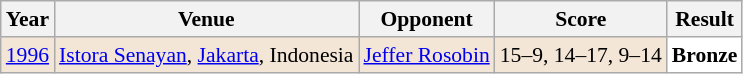<table class="sortable wikitable" style="font-size: 90%;">
<tr>
<th>Year</th>
<th>Venue</th>
<th>Opponent</th>
<th>Score</th>
<th>Result</th>
</tr>
<tr style="background:#F3E6D7">
<td align="center"><a href='#'>1996</a></td>
<td align="left"><a href='#'>Istora Senayan</a>, <a href='#'>Jakarta</a>, Indonesia</td>
<td align="left"> <a href='#'>Jeffer Rosobin</a></td>
<td align="left">15–9, 14–17, 9–14</td>
<td style="text-align:left; background:white"> <strong>Bronze</strong></td>
</tr>
</table>
